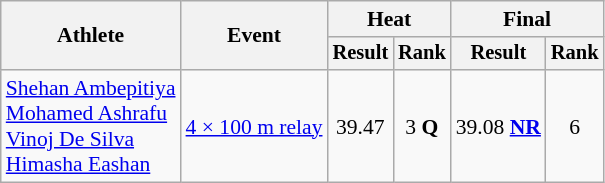<table class="wikitable" style="font-size:90%">
<tr>
<th rowspan=2>Athlete</th>
<th rowspan=2>Event</th>
<th colspan=2>Heat</th>
<th colspan=2>Final</th>
</tr>
<tr style="font-size:95%">
<th>Result</th>
<th>Rank</th>
<th>Result</th>
<th>Rank</th>
</tr>
<tr align=center>
<td align=left><a href='#'>Shehan Ambepitiya</a><br><a href='#'>Mohamed Ashrafu</a><br><a href='#'>Vinoj De Silva</a><br><a href='#'>Himasha Eashan</a></td>
<td align=left><a href='#'>4 × 100 m relay</a></td>
<td>39.47</td>
<td>3 <strong>Q</strong></td>
<td>39.08 <strong><a href='#'>NR</a></strong></td>
<td>6</td>
</tr>
</table>
